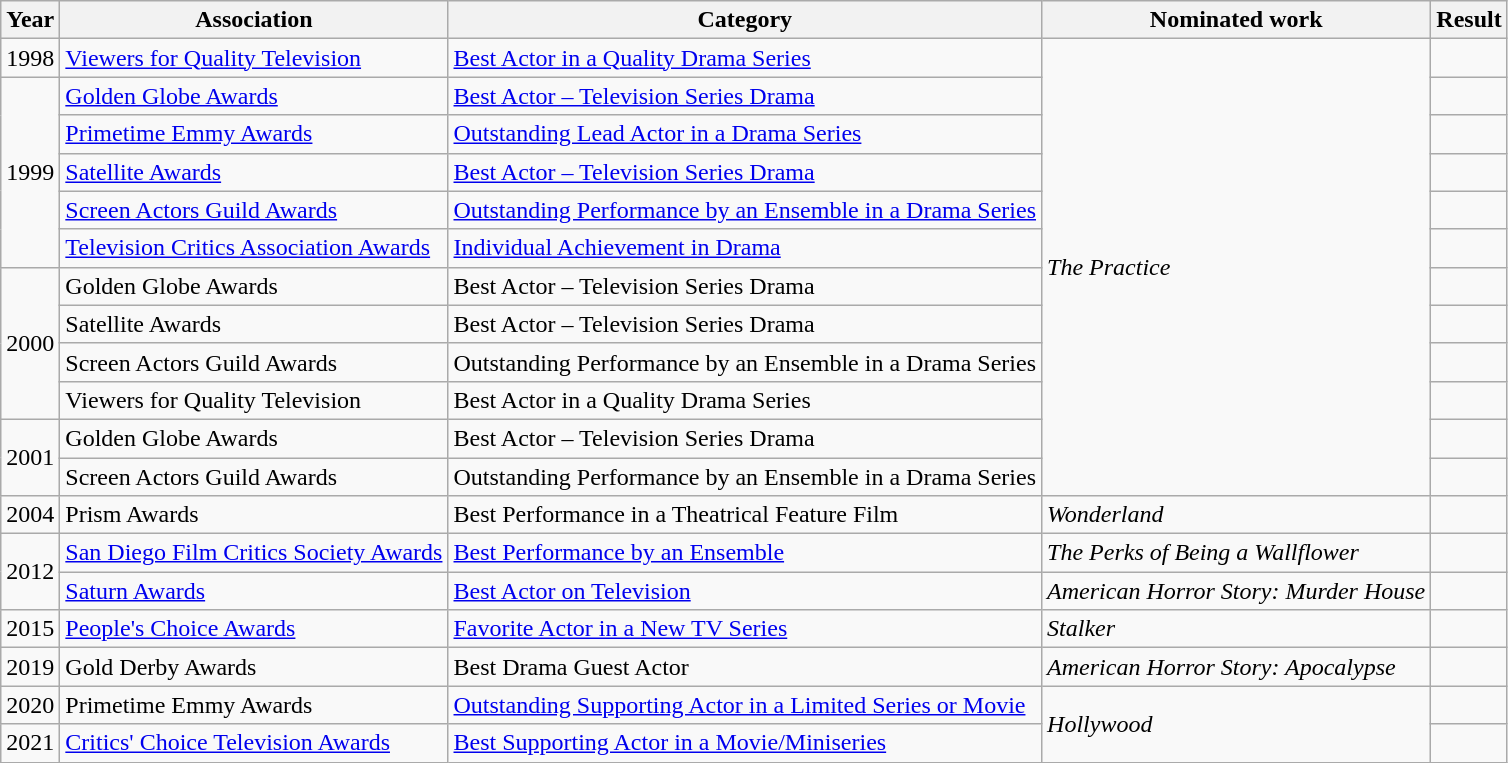<table class="wikitable sortable">
<tr>
<th>Year</th>
<th>Association</th>
<th>Category</th>
<th>Nominated work</th>
<th>Result</th>
</tr>
<tr>
<td>1998</td>
<td><a href='#'>Viewers for Quality Television</a></td>
<td><a href='#'>Best Actor in a Quality Drama Series</a></td>
<td rowspan=12><em>The Practice</em></td>
<td></td>
</tr>
<tr>
<td rowspan=5>1999</td>
<td><a href='#'>Golden Globe Awards</a></td>
<td><a href='#'>Best Actor – Television Series Drama</a></td>
<td></td>
</tr>
<tr>
<td><a href='#'>Primetime Emmy Awards</a></td>
<td><a href='#'>Outstanding Lead Actor in a Drama Series</a></td>
<td></td>
</tr>
<tr>
<td><a href='#'>Satellite Awards</a></td>
<td><a href='#'>Best Actor – Television Series Drama</a></td>
<td></td>
</tr>
<tr>
<td><a href='#'>Screen Actors Guild Awards</a></td>
<td><a href='#'>Outstanding Performance by an Ensemble in a Drama Series</a></td>
<td></td>
</tr>
<tr>
<td><a href='#'>Television Critics Association Awards</a></td>
<td><a href='#'>Individual Achievement in Drama</a></td>
<td></td>
</tr>
<tr>
<td rowspan=4>2000</td>
<td>Golden Globe Awards</td>
<td>Best Actor – Television Series Drama</td>
<td></td>
</tr>
<tr>
<td>Satellite Awards</td>
<td>Best Actor – Television Series Drama</td>
<td></td>
</tr>
<tr>
<td>Screen Actors Guild Awards</td>
<td>Outstanding Performance by an Ensemble in a Drama Series</td>
<td></td>
</tr>
<tr>
<td>Viewers for Quality Television</td>
<td>Best Actor in a Quality Drama Series</td>
<td></td>
</tr>
<tr>
<td rowspan=2>2001</td>
<td>Golden Globe Awards</td>
<td>Best Actor – Television Series Drama</td>
<td></td>
</tr>
<tr>
<td>Screen Actors Guild Awards</td>
<td>Outstanding Performance by an Ensemble in a Drama Series</td>
<td></td>
</tr>
<tr>
<td>2004</td>
<td>Prism Awards</td>
<td>Best Performance in a Theatrical Feature Film</td>
<td><em>Wonderland</em></td>
<td></td>
</tr>
<tr>
<td rowspan=2>2012</td>
<td><a href='#'>San Diego Film Critics Society Awards</a></td>
<td><a href='#'>Best Performance by an Ensemble</a></td>
<td><em>The Perks of Being a Wallflower</em></td>
<td></td>
</tr>
<tr>
<td><a href='#'>Saturn Awards</a></td>
<td><a href='#'>Best Actor on Television</a></td>
<td><em>American Horror Story: Murder House</em></td>
<td></td>
</tr>
<tr>
<td>2015</td>
<td><a href='#'>People's Choice Awards</a></td>
<td><a href='#'>Favorite Actor in a New TV Series</a></td>
<td><em>Stalker</em></td>
<td></td>
</tr>
<tr>
<td>2019</td>
<td>Gold Derby Awards</td>
<td>Best Drama Guest Actor</td>
<td><em>American Horror Story: Apocalypse</em></td>
<td></td>
</tr>
<tr>
<td>2020</td>
<td>Primetime Emmy Awards</td>
<td><a href='#'>Outstanding Supporting Actor in a Limited Series or Movie</a></td>
<td rowspan=2><em>Hollywood</em></td>
<td></td>
</tr>
<tr>
<td>2021</td>
<td><a href='#'>Critics' Choice Television Awards</a></td>
<td><a href='#'>Best Supporting Actor in a Movie/Miniseries</a></td>
<td></td>
</tr>
</table>
